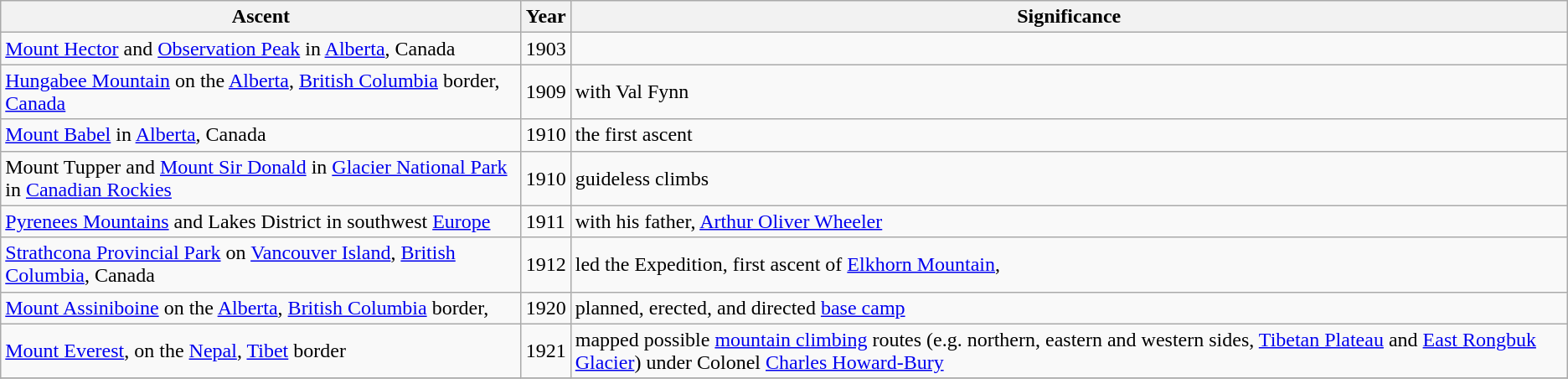<table class="wikitable">
<tr>
<th>Ascent</th>
<th>Year</th>
<th>Significance</th>
</tr>
<tr>
<td><a href='#'>Mount Hector</a> and <a href='#'>Observation Peak</a> in <a href='#'>Alberta</a>, Canada</td>
<td>1903</td>
<td></td>
</tr>
<tr>
<td><a href='#'>Hungabee Mountain</a> on the <a href='#'>Alberta</a>, <a href='#'>British Columbia</a> border, <a href='#'>Canada</a></td>
<td>1909</td>
<td>with Val Fynn</td>
</tr>
<tr>
<td><a href='#'>Mount Babel</a> in <a href='#'>Alberta</a>, Canada</td>
<td>1910</td>
<td>the first ascent</td>
</tr>
<tr>
<td>Mount Tupper and <a href='#'>Mount Sir Donald</a> in <a href='#'>Glacier National Park</a> in <a href='#'>Canadian Rockies</a></td>
<td>1910</td>
<td>guideless climbs</td>
</tr>
<tr>
<td><a href='#'>Pyrenees Mountains</a> and Lakes District in southwest <a href='#'>Europe</a></td>
<td>1911</td>
<td>with his father, <a href='#'>Arthur Oliver Wheeler</a></td>
</tr>
<tr>
<td><a href='#'>Strathcona Provincial Park</a> on <a href='#'>Vancouver Island</a>, <a href='#'>British Columbia</a>, Canada</td>
<td>1912</td>
<td>led the Expedition, first ascent of <a href='#'>Elkhorn Mountain</a>,</td>
</tr>
<tr>
<td><a href='#'>Mount Assiniboine</a> on the <a href='#'>Alberta</a>, <a href='#'>British Columbia</a> border,</td>
<td>1920</td>
<td>planned, erected, and directed <a href='#'>base camp</a></td>
</tr>
<tr>
<td><a href='#'>Mount Everest</a>, on the <a href='#'>Nepal</a>, <a href='#'>Tibet</a> border</td>
<td>1921</td>
<td>mapped possible <a href='#'>mountain climbing</a> routes (e.g. northern, eastern and western sides, <a href='#'>Tibetan Plateau</a> and <a href='#'>East Rongbuk Glacier</a>) under Colonel <a href='#'>Charles Howard-Bury</a></td>
</tr>
<tr>
</tr>
</table>
